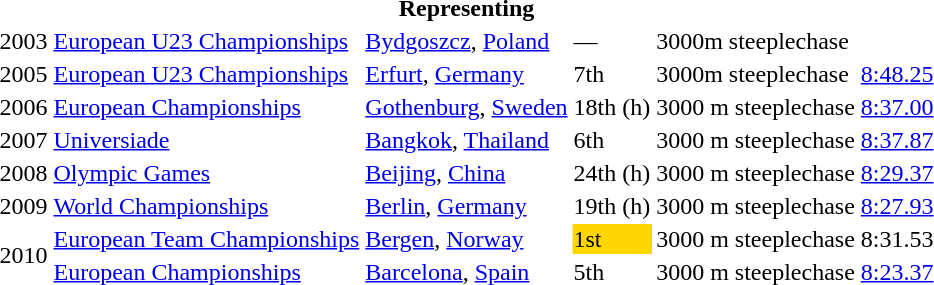<table>
<tr>
<th colspan="6">Representing </th>
</tr>
<tr>
<td>2003</td>
<td><a href='#'>European U23 Championships</a></td>
<td><a href='#'>Bydgoszcz</a>, <a href='#'>Poland</a></td>
<td>—</td>
<td>3000m steeplechase</td>
<td><a href='#'></a></td>
</tr>
<tr>
<td>2005</td>
<td><a href='#'>European U23 Championships</a></td>
<td><a href='#'>Erfurt</a>, <a href='#'>Germany</a></td>
<td>7th</td>
<td>3000m steeplechase</td>
<td><a href='#'>8:48.25</a></td>
</tr>
<tr>
<td>2006</td>
<td><a href='#'>European Championships</a></td>
<td><a href='#'>Gothenburg</a>, <a href='#'>Sweden</a></td>
<td>18th (h)</td>
<td>3000 m steeplechase</td>
<td><a href='#'>8:37.00</a></td>
</tr>
<tr>
<td>2007</td>
<td><a href='#'>Universiade</a></td>
<td><a href='#'>Bangkok</a>, <a href='#'>Thailand</a></td>
<td>6th</td>
<td>3000 m steeplechase</td>
<td><a href='#'>8:37.87</a></td>
</tr>
<tr>
<td>2008</td>
<td><a href='#'>Olympic Games</a></td>
<td><a href='#'>Beijing</a>, <a href='#'>China</a></td>
<td>24th (h)</td>
<td>3000 m steeplechase</td>
<td><a href='#'>8:29.37</a></td>
</tr>
<tr>
<td>2009</td>
<td><a href='#'>World Championships</a></td>
<td><a href='#'>Berlin</a>, <a href='#'>Germany</a></td>
<td>19th (h)</td>
<td>3000 m steeplechase</td>
<td><a href='#'>8:27.93</a></td>
</tr>
<tr>
<td rowspan=2>2010</td>
<td><a href='#'>European Team Championships</a></td>
<td><a href='#'>Bergen</a>, <a href='#'>Norway</a></td>
<td bgcolor="gold">1st</td>
<td>3000 m steeplechase</td>
<td>8:31.53</td>
</tr>
<tr>
<td><a href='#'>European Championships</a></td>
<td><a href='#'>Barcelona</a>, <a href='#'>Spain</a></td>
<td>5th</td>
<td>3000 m steeplechase</td>
<td><a href='#'>8:23.37</a></td>
</tr>
</table>
